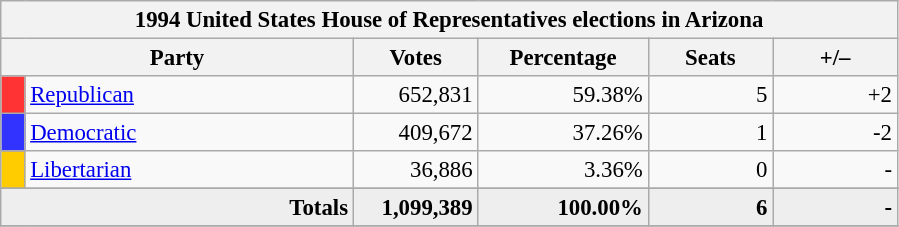<table class="wikitable" style="font-size: 95%;">
<tr>
<th colspan="6">1994 United States House of Representatives elections in Arizona</th>
</tr>
<tr>
<th colspan=2 style="width: 15em">Party</th>
<th style="width: 5em">Votes</th>
<th style="width: 7em">Percentage</th>
<th style="width: 5em">Seats</th>
<th style="width: 5em">+/–</th>
</tr>
<tr>
<th style="background-color:#FF3333; width: 3px"></th>
<td style="width: 130px"><a href='#'>Republican</a></td>
<td align="right">652,831</td>
<td align="right">59.38%</td>
<td align="right">5</td>
<td align="right">+2</td>
</tr>
<tr>
<th style="background-color:#3333FF; width: 3px"></th>
<td style="width: 130px"><a href='#'>Democratic</a></td>
<td align="right">409,672</td>
<td align="right">37.26%</td>
<td align="right">1</td>
<td align="right">-2</td>
</tr>
<tr>
<th style="background-color:#FFCC00; width: 3px"></th>
<td style="width: 130px"><a href='#'>Libertarian</a></td>
<td align="right">36,886</td>
<td align="right">3.36%</td>
<td align="right">0</td>
<td align="right">-</td>
</tr>
<tr>
</tr>
<tr bgcolor="#EEEEEE">
<td colspan="2" align="right"><strong>Totals</strong></td>
<td align="right"><strong>1,099,389</strong></td>
<td align="right"><strong>100.00%</strong></td>
<td align="right"><strong>6</strong></td>
<td align="right"><strong>-</strong></td>
</tr>
<tr bgcolor="#EEEEEE">
</tr>
</table>
